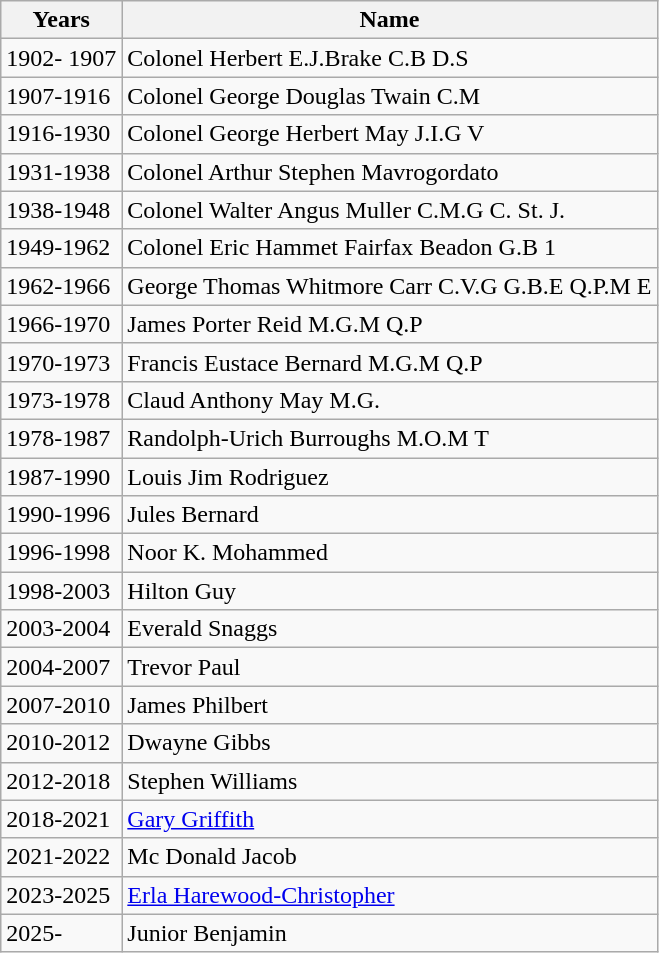<table class="wikitable">
<tr>
<th>Years</th>
<th>Name</th>
</tr>
<tr>
<td>1902- 1907</td>
<td>Colonel Herbert E.J.Brake C.B D.S</td>
</tr>
<tr>
<td>1907-1916</td>
<td>Colonel George Douglas Twain C.M</td>
</tr>
<tr>
<td>1916-1930</td>
<td>Colonel George Herbert May J.I.G V</td>
</tr>
<tr>
<td>1931-1938</td>
<td>Colonel Arthur Stephen Mavrogordato</td>
</tr>
<tr>
<td>1938-1948</td>
<td>Colonel Walter Angus Muller C.M.G C. St. J.</td>
</tr>
<tr>
<td>1949-1962</td>
<td>Colonel Eric Hammet Fairfax Beadon G.B 1</td>
</tr>
<tr>
<td>1962-1966</td>
<td>George Thomas Whitmore Carr C.V.G G.B.E Q.P.M E</td>
</tr>
<tr>
<td>1966-1970</td>
<td>James Porter Reid M.G.M Q.P</td>
</tr>
<tr>
<td>1970-1973</td>
<td>Francis Eustace Bernard M.G.M Q.P</td>
</tr>
<tr>
<td>1973-1978</td>
<td>Claud Anthony May M.G.</td>
</tr>
<tr>
<td>1978-1987</td>
<td>Randolph-Urich Burroughs M.O.M T</td>
</tr>
<tr>
<td>1987-1990</td>
<td>Louis Jim Rodriguez</td>
</tr>
<tr>
<td>1990-1996</td>
<td>Jules Bernard</td>
</tr>
<tr>
<td>1996-1998</td>
<td>Noor K. Mohammed</td>
</tr>
<tr>
<td>1998-2003</td>
<td>Hilton Guy</td>
</tr>
<tr>
<td>2003-2004</td>
<td>Everald Snaggs</td>
</tr>
<tr>
<td>2004-2007</td>
<td>Trevor Paul</td>
</tr>
<tr>
<td>2007-2010</td>
<td>James Philbert</td>
</tr>
<tr>
<td>2010-2012</td>
<td>Dwayne Gibbs</td>
</tr>
<tr>
<td>2012-2018</td>
<td>Stephen Williams</td>
</tr>
<tr>
<td>2018-2021</td>
<td><a href='#'>Gary Griffith</a></td>
</tr>
<tr>
<td>2021-2022</td>
<td>Mc Donald Jacob</td>
</tr>
<tr>
<td>2023-2025</td>
<td><a href='#'>Erla Harewood-Christopher</a></td>
</tr>
<tr>
<td>2025-</td>
<td>Junior Benjamin</td>
</tr>
</table>
